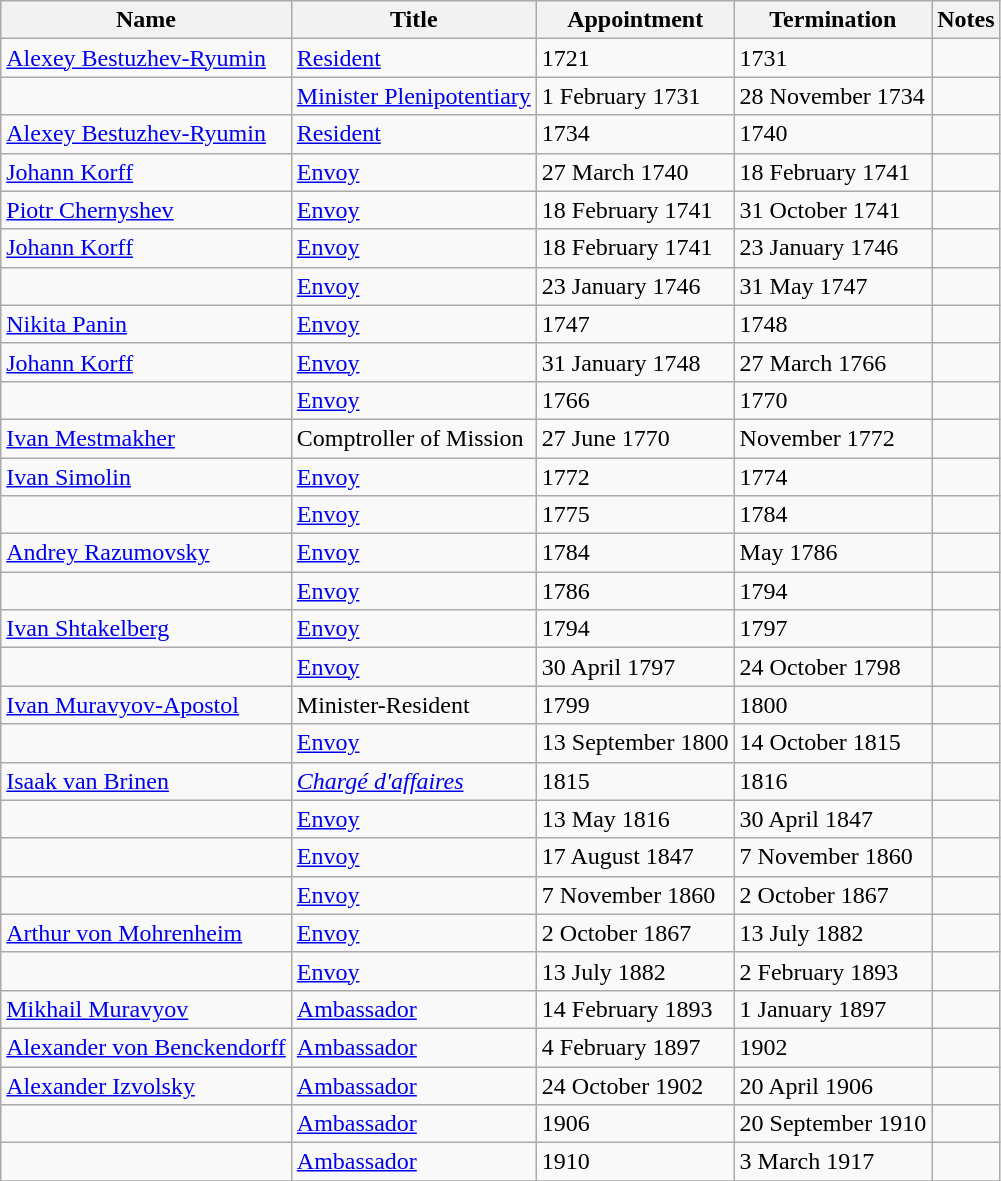<table class="wikitable">
<tr valign="middle">
<th>Name</th>
<th>Title</th>
<th>Appointment</th>
<th>Termination</th>
<th>Notes</th>
</tr>
<tr>
<td><a href='#'>Alexey Bestuzhev-Ryumin</a></td>
<td><a href='#'>Resident</a></td>
<td>1721</td>
<td>1731</td>
<td></td>
</tr>
<tr>
<td></td>
<td><a href='#'>Minister Plenipotentiary</a></td>
<td>1 February 1731</td>
<td>28 November 1734</td>
<td></td>
</tr>
<tr>
<td><a href='#'>Alexey Bestuzhev-Ryumin</a></td>
<td><a href='#'>Resident</a></td>
<td>1734</td>
<td>1740</td>
<td></td>
</tr>
<tr>
<td><a href='#'>Johann Korff</a></td>
<td><a href='#'>Envoy</a></td>
<td>27 March 1740</td>
<td>18 February 1741</td>
<td></td>
</tr>
<tr>
<td><a href='#'>Piotr Chernyshev</a></td>
<td><a href='#'>Envoy</a></td>
<td>18 February 1741</td>
<td>31 October 1741</td>
<td></td>
</tr>
<tr>
<td><a href='#'>Johann Korff</a></td>
<td><a href='#'>Envoy</a></td>
<td>18 February 1741</td>
<td>23 January 1746</td>
<td></td>
</tr>
<tr>
<td></td>
<td><a href='#'>Envoy</a></td>
<td>23 January 1746</td>
<td>31 May 1747</td>
<td></td>
</tr>
<tr>
<td><a href='#'>Nikita Panin</a></td>
<td><a href='#'>Envoy</a></td>
<td>1747</td>
<td>1748</td>
<td></td>
</tr>
<tr>
<td><a href='#'>Johann Korff</a></td>
<td><a href='#'>Envoy</a></td>
<td>31 January 1748</td>
<td>27 March 1766</td>
<td></td>
</tr>
<tr>
<td></td>
<td><a href='#'>Envoy</a></td>
<td>1766</td>
<td>1770</td>
<td></td>
</tr>
<tr>
<td><a href='#'>Ivan Mestmakher</a></td>
<td>Comptroller of Mission</td>
<td>27 June 1770</td>
<td>November 1772</td>
<td></td>
</tr>
<tr>
<td><a href='#'>Ivan Simolin</a></td>
<td><a href='#'>Envoy</a></td>
<td>1772</td>
<td>1774</td>
<td></td>
</tr>
<tr>
<td></td>
<td><a href='#'>Envoy</a></td>
<td>1775</td>
<td>1784</td>
<td></td>
</tr>
<tr>
<td><a href='#'>Andrey Razumovsky</a></td>
<td><a href='#'>Envoy</a></td>
<td>1784</td>
<td>May 1786</td>
<td></td>
</tr>
<tr>
<td></td>
<td><a href='#'>Envoy</a></td>
<td>1786</td>
<td>1794</td>
<td></td>
</tr>
<tr>
<td><a href='#'>Ivan Shtakelberg</a></td>
<td><a href='#'>Envoy</a></td>
<td>1794</td>
<td>1797</td>
<td></td>
</tr>
<tr>
<td></td>
<td><a href='#'>Envoy</a></td>
<td>30 April 1797</td>
<td>24 October 1798</td>
<td></td>
</tr>
<tr>
<td><a href='#'>Ivan Muravyov-Apostol</a></td>
<td>Minister-Resident</td>
<td>1799</td>
<td>1800</td>
<td></td>
</tr>
<tr>
<td></td>
<td><a href='#'>Envoy</a></td>
<td>13 September 1800</td>
<td>14 October 1815</td>
<td></td>
</tr>
<tr>
<td><a href='#'>Isaak van Brinen</a></td>
<td><em><a href='#'>Chargé d'affaires</a></em></td>
<td>1815</td>
<td>1816</td>
</tr>
<tr>
<td></td>
<td><a href='#'>Envoy</a></td>
<td>13 May 1816</td>
<td>30 April 1847</td>
<td></td>
</tr>
<tr>
<td></td>
<td><a href='#'>Envoy</a></td>
<td>17 August 1847</td>
<td>7 November 1860</td>
<td></td>
</tr>
<tr>
<td></td>
<td><a href='#'>Envoy</a></td>
<td>7 November 1860</td>
<td>2 October 1867</td>
<td></td>
</tr>
<tr>
<td><a href='#'>Arthur von Mohrenheim</a></td>
<td><a href='#'>Envoy</a></td>
<td>2 October 1867</td>
<td>13 July 1882</td>
<td></td>
</tr>
<tr>
<td></td>
<td><a href='#'>Envoy</a></td>
<td>13 July 1882</td>
<td>2 February 1893</td>
<td></td>
</tr>
<tr>
<td><a href='#'>Mikhail Muravyov</a></td>
<td><a href='#'>Ambassador</a></td>
<td>14 February 1893</td>
<td>1 January 1897</td>
<td></td>
</tr>
<tr>
<td><a href='#'>Alexander von Benckendorff</a></td>
<td><a href='#'>Ambassador</a></td>
<td>4 February 1897</td>
<td>1902</td>
<td></td>
</tr>
<tr>
<td><a href='#'>Alexander Izvolsky</a></td>
<td><a href='#'>Ambassador</a></td>
<td>24 October 1902</td>
<td>20 April 1906</td>
<td></td>
</tr>
<tr>
<td></td>
<td><a href='#'>Ambassador</a></td>
<td>1906</td>
<td>20 September 1910</td>
<td></td>
</tr>
<tr>
<td></td>
<td><a href='#'>Ambassador</a></td>
<td>1910</td>
<td>3 March 1917</td>
<td></td>
</tr>
<tr>
</tr>
</table>
